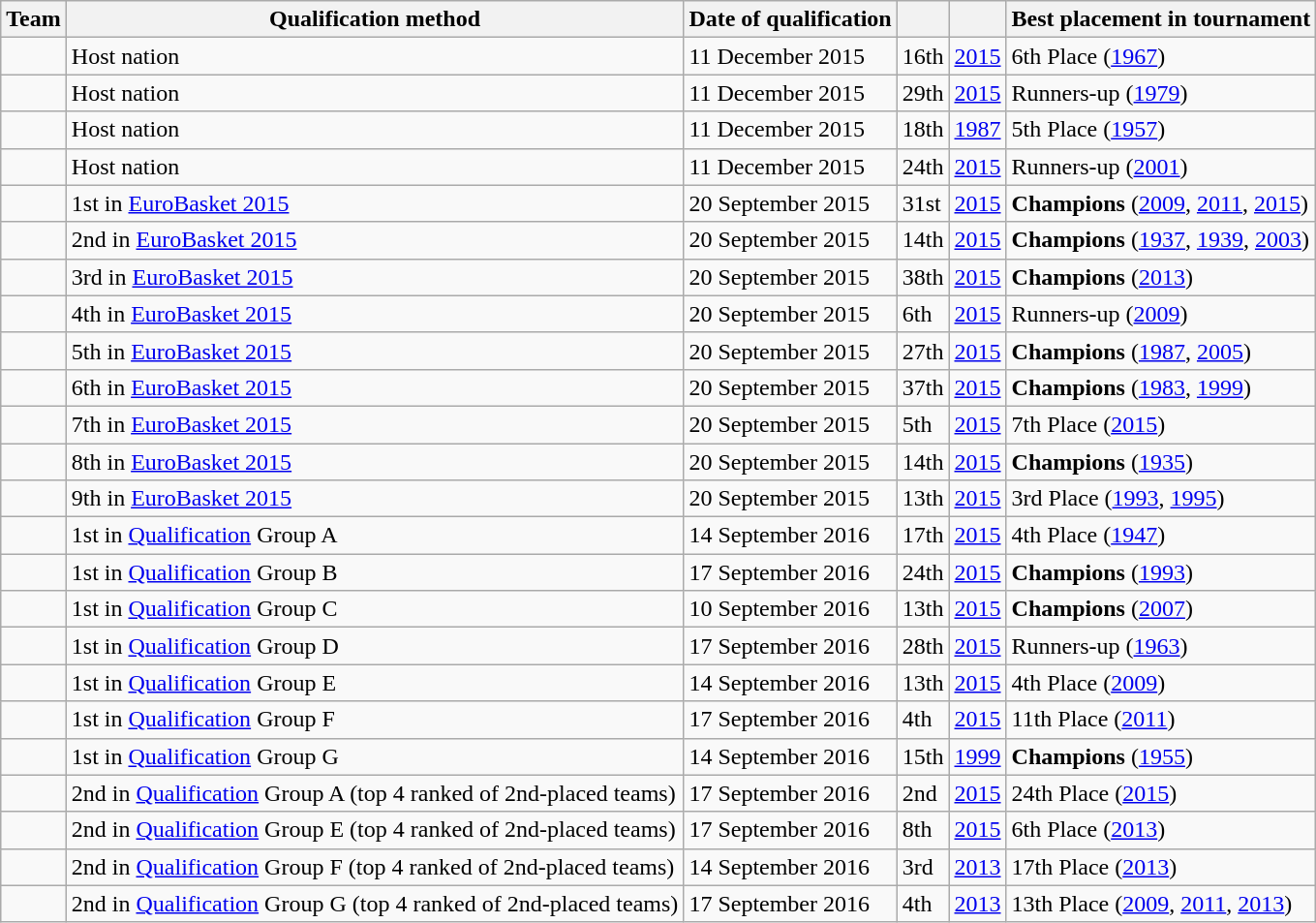<table class="wikitable sortable">
<tr>
<th>Team</th>
<th>Qualification method</th>
<th>Date of qualification</th>
<th></th>
<th></th>
<th>Best placement in tournament</th>
</tr>
<tr>
<td></td>
<td>Host nation</td>
<td>11 December 2015</td>
<td>16th</td>
<td><a href='#'>2015</a></td>
<td>6th Place (<a href='#'>1967</a>)</td>
</tr>
<tr>
<td></td>
<td>Host nation</td>
<td>11 December 2015</td>
<td>29th</td>
<td><a href='#'>2015</a></td>
<td>Runners-up (<a href='#'>1979</a>)</td>
</tr>
<tr>
<td></td>
<td>Host nation</td>
<td>11 December 2015</td>
<td>18th</td>
<td><a href='#'>1987</a></td>
<td>5th Place (<a href='#'>1957</a>)</td>
</tr>
<tr>
<td></td>
<td>Host nation</td>
<td>11 December 2015</td>
<td>24th</td>
<td><a href='#'>2015</a></td>
<td>Runners-up (<a href='#'>2001</a>)</td>
</tr>
<tr>
<td></td>
<td>1st in <a href='#'>EuroBasket 2015</a></td>
<td>20 September 2015</td>
<td>31st</td>
<td><a href='#'>2015</a></td>
<td><strong>Champions</strong> (<a href='#'>2009</a>, <a href='#'>2011</a>, <a href='#'>2015</a>)</td>
</tr>
<tr>
<td></td>
<td>2nd in <a href='#'>EuroBasket 2015</a></td>
<td>20 September 2015</td>
<td>14th</td>
<td><a href='#'>2015</a></td>
<td><strong>Champions</strong> (<a href='#'>1937</a>, <a href='#'>1939</a>, <a href='#'>2003</a>)</td>
</tr>
<tr>
<td></td>
<td>3rd in <a href='#'>EuroBasket 2015</a></td>
<td>20 September 2015</td>
<td>38th</td>
<td><a href='#'>2015</a></td>
<td><strong>Champions</strong> (<a href='#'>2013</a>)</td>
</tr>
<tr>
<td></td>
<td>4th in <a href='#'>EuroBasket 2015</a></td>
<td>20 September 2015</td>
<td>6th</td>
<td><a href='#'>2015</a></td>
<td>Runners-up (<a href='#'>2009</a>)</td>
</tr>
<tr>
<td></td>
<td>5th in <a href='#'>EuroBasket 2015</a></td>
<td>20 September 2015</td>
<td>27th</td>
<td><a href='#'>2015</a></td>
<td><strong>Champions</strong> (<a href='#'>1987</a>, <a href='#'>2005</a>)</td>
</tr>
<tr>
<td></td>
<td>6th in <a href='#'>EuroBasket 2015</a></td>
<td>20 September 2015</td>
<td>37th</td>
<td><a href='#'>2015</a></td>
<td><strong>Champions</strong> (<a href='#'>1983</a>, <a href='#'>1999</a>)</td>
</tr>
<tr>
<td></td>
<td>7th in <a href='#'>EuroBasket 2015</a></td>
<td>20 September 2015</td>
<td>5th</td>
<td><a href='#'>2015</a></td>
<td>7th Place (<a href='#'>2015</a>)</td>
</tr>
<tr>
<td></td>
<td>8th in <a href='#'>EuroBasket 2015</a></td>
<td>20 September 2015</td>
<td>14th</td>
<td><a href='#'>2015</a></td>
<td><strong>Champions</strong> (<a href='#'>1935</a>)</td>
</tr>
<tr>
<td></td>
<td>9th in <a href='#'>EuroBasket 2015</a></td>
<td>20 September 2015</td>
<td>13th</td>
<td><a href='#'>2015</a></td>
<td>3rd Place (<a href='#'>1993</a>, <a href='#'>1995</a>)</td>
</tr>
<tr>
<td></td>
<td>1st in <a href='#'>Qualification</a> Group A</td>
<td>14 September 2016</td>
<td>17th</td>
<td><a href='#'>2015</a></td>
<td>4th Place (<a href='#'>1947</a>)</td>
</tr>
<tr>
<td></td>
<td>1st in <a href='#'>Qualification</a> Group B</td>
<td>17 September 2016</td>
<td>24th</td>
<td><a href='#'>2015</a></td>
<td><strong>Champions</strong> (<a href='#'>1993</a>)</td>
</tr>
<tr>
<td></td>
<td>1st in <a href='#'>Qualification</a> Group C</td>
<td>10 September 2016</td>
<td>13th</td>
<td><a href='#'>2015</a></td>
<td><strong>Champions</strong> (<a href='#'>2007</a>)</td>
</tr>
<tr>
<td></td>
<td>1st in <a href='#'>Qualification</a> Group D</td>
<td>17 September 2016</td>
<td>28th</td>
<td><a href='#'>2015</a></td>
<td>Runners-up (<a href='#'>1963</a>)</td>
</tr>
<tr>
<td></td>
<td>1st in <a href='#'>Qualification</a> Group E</td>
<td>14 September 2016</td>
<td>13th</td>
<td><a href='#'>2015</a></td>
<td>4th Place (<a href='#'>2009</a>)</td>
</tr>
<tr>
<td></td>
<td>1st in <a href='#'>Qualification</a> Group F</td>
<td>17 September 2016</td>
<td>4th</td>
<td><a href='#'>2015</a></td>
<td>11th Place (<a href='#'>2011</a>)</td>
</tr>
<tr>
<td></td>
<td>1st in <a href='#'>Qualification</a> Group G</td>
<td>14 September 2016</td>
<td>15th</td>
<td><a href='#'>1999</a></td>
<td><strong>Champions</strong> (<a href='#'>1955</a>)</td>
</tr>
<tr>
<td></td>
<td>2nd in <a href='#'>Qualification</a> Group A (top 4 ranked of 2nd-placed teams)</td>
<td>17 September 2016</td>
<td>2nd</td>
<td><a href='#'>2015</a></td>
<td>24th Place (<a href='#'>2015</a>)</td>
</tr>
<tr>
<td></td>
<td>2nd in <a href='#'>Qualification</a> Group E (top 4 ranked of 2nd-placed teams)</td>
<td>17 September 2016</td>
<td>8th</td>
<td><a href='#'>2015</a></td>
<td>6th Place (<a href='#'>2013</a>)</td>
</tr>
<tr>
<td></td>
<td>2nd in <a href='#'>Qualification</a> Group F (top 4 ranked of 2nd-placed teams)</td>
<td>14 September 2016</td>
<td>3rd</td>
<td><a href='#'>2013</a></td>
<td>17th Place (<a href='#'>2013</a>)</td>
</tr>
<tr>
<td></td>
<td>2nd in <a href='#'>Qualification</a> Group G (top 4 ranked of 2nd-placed teams)</td>
<td>17 September 2016</td>
<td>4th</td>
<td><a href='#'>2013</a></td>
<td>13th Place (<a href='#'>2009</a>, <a href='#'>2011</a>, <a href='#'>2013</a>)</td>
</tr>
</table>
